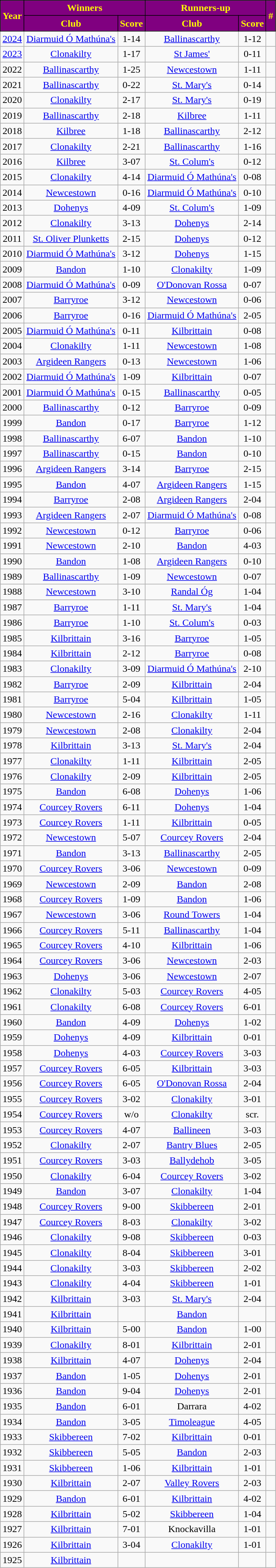<table class="wikitable sortable" style="text-align:center;">
<tr>
<th rowspan="2" style="background:purple;color:yellow;border:1px solid black">Year</th>
<th colspan="2" style="background:purple;color:yellow;border:1px solid black">Winners</th>
<th colspan="2" style="background:purple;color:yellow;border:1px solid black">Runners-up</th>
<th rowspan="2" style="background:purple;color:yellow;border:1px solid black">#</th>
</tr>
<tr>
<th style="background:purple;color:yellow;border:1px solid black">Club</th>
<th style="background:purple;color:yellow;border:1px solid black">Score</th>
<th style="background:purple;color:yellow;border:1px solid black">Club</th>
<th style="background:purple;color:yellow;border:1px solid black">Score</th>
</tr>
<tr>
<td><a href='#'>2024</a></td>
<td><a href='#'>Diarmuid Ó Mathúna's</a></td>
<td>1-14</td>
<td><a href='#'>Ballinascarthy</a></td>
<td>1-12</td>
<td></td>
</tr>
<tr>
<td><a href='#'>2023</a></td>
<td><a href='#'>Clonakilty</a></td>
<td>1-17</td>
<td><a href='#'>St James'</a></td>
<td>0-11</td>
<td></td>
</tr>
<tr>
<td>2022</td>
<td><a href='#'>Ballinascarthy</a></td>
<td>1-25</td>
<td><a href='#'>Newcestown</a></td>
<td>1-11</td>
<td></td>
</tr>
<tr>
<td>2021</td>
<td><a href='#'>Ballinascarthy</a></td>
<td>0-22</td>
<td><a href='#'>St. Mary's</a></td>
<td>0-14</td>
<td></td>
</tr>
<tr>
<td>2020</td>
<td><a href='#'>Clonakilty</a></td>
<td>2-17</td>
<td><a href='#'>St. Mary's</a></td>
<td>0-19</td>
<td></td>
</tr>
<tr>
<td>2019</td>
<td><a href='#'>Ballinascarthy</a></td>
<td>2-18</td>
<td><a href='#'>Kilbree</a></td>
<td>1-11</td>
<td></td>
</tr>
<tr>
<td>2018</td>
<td><a href='#'>Kilbree</a></td>
<td>1-18</td>
<td><a href='#'>Ballinascarthy</a></td>
<td>2-12</td>
<td></td>
</tr>
<tr>
<td>2017</td>
<td><a href='#'>Clonakilty</a></td>
<td>2-21</td>
<td><a href='#'>Ballinascarthy</a></td>
<td>1-16</td>
<td></td>
</tr>
<tr>
<td>2016</td>
<td><a href='#'>Kilbree</a></td>
<td>3-07</td>
<td><a href='#'>St. Colum's</a></td>
<td>0-12</td>
<td></td>
</tr>
<tr>
<td>2015</td>
<td><a href='#'>Clonakilty</a></td>
<td>4-14</td>
<td><a href='#'>Diarmuid Ó Mathúna's</a></td>
<td>0-08</td>
<td></td>
</tr>
<tr>
<td>2014</td>
<td><a href='#'>Newcestown</a></td>
<td>0-16</td>
<td><a href='#'>Diarmuid Ó Mathúna's</a></td>
<td>0-10</td>
<td></td>
</tr>
<tr>
<td>2013</td>
<td><a href='#'>Dohenys</a></td>
<td>4-09</td>
<td><a href='#'>St. Colum's</a></td>
<td>1-09</td>
<td></td>
</tr>
<tr>
<td>2012</td>
<td><a href='#'>Clonakilty</a></td>
<td>3-13</td>
<td><a href='#'>Dohenys</a></td>
<td>2-14</td>
<td></td>
</tr>
<tr>
<td>2011</td>
<td><a href='#'>St. Oliver Plunketts</a></td>
<td>2-15</td>
<td><a href='#'>Dohenys</a></td>
<td>0-12</td>
<td></td>
</tr>
<tr>
<td>2010</td>
<td><a href='#'>Diarmuid Ó Mathúna's</a></td>
<td>3-12</td>
<td><a href='#'>Dohenys</a></td>
<td>1-15</td>
<td></td>
</tr>
<tr>
<td>2009</td>
<td><a href='#'>Bandon</a></td>
<td>1-10</td>
<td><a href='#'>Clonakilty</a></td>
<td>1-09</td>
<td></td>
</tr>
<tr>
<td>2008</td>
<td><a href='#'>Diarmuid Ó Mathúna's</a></td>
<td>0-09</td>
<td><a href='#'>O'Donovan Rossa</a></td>
<td>0-07</td>
<td></td>
</tr>
<tr>
<td>2007</td>
<td><a href='#'>Barryroe</a></td>
<td>3-12</td>
<td><a href='#'>Newcestown</a></td>
<td>0-06</td>
<td></td>
</tr>
<tr>
<td>2006</td>
<td><a href='#'>Barryroe</a></td>
<td>0-16</td>
<td><a href='#'>Diarmuid Ó Mathúna's</a></td>
<td>2-05</td>
<td></td>
</tr>
<tr>
<td>2005</td>
<td><a href='#'>Diarmuid Ó Mathúna's</a></td>
<td>0-11</td>
<td><a href='#'>Kilbrittain</a></td>
<td>0-08</td>
<td></td>
</tr>
<tr>
<td>2004</td>
<td><a href='#'>Clonakilty</a></td>
<td>1-11</td>
<td><a href='#'>Newcestown</a></td>
<td>1-08</td>
<td></td>
</tr>
<tr>
<td>2003</td>
<td><a href='#'>Argideen Rangers</a></td>
<td>0-13</td>
<td><a href='#'>Newcestown</a></td>
<td>1-06</td>
<td></td>
</tr>
<tr>
<td>2002</td>
<td><a href='#'>Diarmuid Ó Mathúna's</a></td>
<td>1-09</td>
<td><a href='#'>Kilbrittain</a></td>
<td>0-07</td>
<td></td>
</tr>
<tr>
<td>2001</td>
<td><a href='#'>Diarmuid Ó Mathúna's</a></td>
<td>0-15</td>
<td><a href='#'>Ballinascarthy</a></td>
<td>0-05</td>
<td></td>
</tr>
<tr>
<td>2000</td>
<td><a href='#'>Ballinascarthy</a></td>
<td>0-12</td>
<td><a href='#'>Barryroe</a></td>
<td>0-09</td>
<td></td>
</tr>
<tr>
<td>1999</td>
<td><a href='#'>Bandon</a></td>
<td>0-17</td>
<td><a href='#'>Barryroe</a></td>
<td>1-12</td>
<td></td>
</tr>
<tr>
<td>1998</td>
<td><a href='#'>Ballinascarthy</a></td>
<td>6-07</td>
<td><a href='#'>Bandon</a></td>
<td>1-10</td>
<td></td>
</tr>
<tr>
<td>1997</td>
<td><a href='#'>Ballinascarthy</a></td>
<td>0-15</td>
<td><a href='#'>Bandon</a></td>
<td>0-10</td>
<td></td>
</tr>
<tr>
<td>1996</td>
<td><a href='#'>Argideen Rangers</a></td>
<td>3-14</td>
<td><a href='#'>Barryroe</a></td>
<td>2-15</td>
<td></td>
</tr>
<tr>
<td>1995</td>
<td><a href='#'>Bandon</a></td>
<td>4-07</td>
<td><a href='#'>Argideen Rangers</a></td>
<td>1-15</td>
<td></td>
</tr>
<tr>
<td>1994</td>
<td><a href='#'>Barryroe</a></td>
<td>2-08</td>
<td><a href='#'>Argideen Rangers</a></td>
<td>2-04</td>
<td></td>
</tr>
<tr>
<td>1993</td>
<td><a href='#'>Argideen Rangers</a></td>
<td>2-07</td>
<td><a href='#'>Diarmuid Ó Mathúna's</a></td>
<td>0-08</td>
<td></td>
</tr>
<tr>
<td>1992</td>
<td><a href='#'>Newcestown</a></td>
<td>0-12</td>
<td><a href='#'>Barryroe</a></td>
<td>0-06</td>
<td></td>
</tr>
<tr>
<td>1991</td>
<td><a href='#'>Newcestown</a></td>
<td>2-10</td>
<td><a href='#'>Bandon</a></td>
<td>4-03</td>
<td></td>
</tr>
<tr>
<td>1990</td>
<td><a href='#'>Bandon</a></td>
<td>1-08</td>
<td><a href='#'>Argideen Rangers</a></td>
<td>0-10</td>
<td></td>
</tr>
<tr>
<td>1989</td>
<td><a href='#'>Ballinascarthy</a></td>
<td>1-09</td>
<td><a href='#'>Newcestown</a></td>
<td>0-07</td>
<td></td>
</tr>
<tr>
<td>1988</td>
<td><a href='#'>Newcestown</a></td>
<td>3-10</td>
<td><a href='#'>Randal Óg</a></td>
<td>1-04</td>
<td></td>
</tr>
<tr>
<td>1987</td>
<td><a href='#'>Barryroe</a></td>
<td>1-11</td>
<td><a href='#'>St. Mary's</a></td>
<td>1-04</td>
<td></td>
</tr>
<tr>
<td>1986</td>
<td><a href='#'>Barryroe</a></td>
<td>1-10</td>
<td><a href='#'>St. Colum's</a></td>
<td>0-03</td>
<td></td>
</tr>
<tr>
<td>1985</td>
<td><a href='#'>Kilbrittain</a></td>
<td>3-16</td>
<td><a href='#'>Barryroe</a></td>
<td>1-05</td>
<td></td>
</tr>
<tr>
<td>1984</td>
<td><a href='#'>Kilbrittain</a></td>
<td>2-12</td>
<td><a href='#'>Barryroe</a></td>
<td>0-08</td>
<td></td>
</tr>
<tr>
<td>1983</td>
<td><a href='#'>Clonakilty</a></td>
<td>3-09</td>
<td><a href='#'>Diarmuid Ó Mathúna's</a></td>
<td>2-10</td>
<td></td>
</tr>
<tr>
<td>1982</td>
<td><a href='#'>Barryroe</a></td>
<td>2-09</td>
<td><a href='#'>Kilbrittain</a></td>
<td>2-04</td>
<td></td>
</tr>
<tr>
<td>1981</td>
<td><a href='#'>Barryroe</a></td>
<td>5-04</td>
<td><a href='#'>Kilbrittain</a></td>
<td>1-05</td>
<td></td>
</tr>
<tr>
<td>1980</td>
<td><a href='#'>Newcestown</a></td>
<td>2-16</td>
<td><a href='#'>Clonakilty</a></td>
<td>1-11</td>
<td></td>
</tr>
<tr>
<td>1979</td>
<td><a href='#'>Newcestown</a></td>
<td>2-08</td>
<td><a href='#'>Clonakilty</a></td>
<td>2-04</td>
<td></td>
</tr>
<tr>
<td>1978</td>
<td><a href='#'>Kilbrittain</a></td>
<td>3-13</td>
<td><a href='#'>St. Mary's</a></td>
<td>2-04</td>
<td></td>
</tr>
<tr>
<td>1977</td>
<td><a href='#'>Clonakilty</a></td>
<td>1-11</td>
<td><a href='#'>Kilbrittain</a></td>
<td>2-05</td>
<td></td>
</tr>
<tr>
<td>1976</td>
<td><a href='#'>Clonakilty</a></td>
<td>2-09</td>
<td><a href='#'>Kilbrittain</a></td>
<td>2-05</td>
<td></td>
</tr>
<tr>
<td>1975</td>
<td><a href='#'>Bandon</a></td>
<td>6-08</td>
<td><a href='#'>Dohenys</a></td>
<td>1-06</td>
<td></td>
</tr>
<tr>
<td>1974</td>
<td><a href='#'>Courcey Rovers</a></td>
<td>6-11</td>
<td><a href='#'>Dohenys</a></td>
<td>1-04</td>
<td></td>
</tr>
<tr>
<td>1973</td>
<td><a href='#'>Courcey Rovers</a></td>
<td>1-11</td>
<td><a href='#'>Kilbrittain</a></td>
<td>0-05</td>
<td></td>
</tr>
<tr>
<td>1972</td>
<td><a href='#'>Newcestown</a></td>
<td>5-07</td>
<td><a href='#'>Courcey Rovers</a></td>
<td>2-04</td>
<td></td>
</tr>
<tr>
<td>1971</td>
<td><a href='#'>Bandon</a></td>
<td>3-13</td>
<td><a href='#'>Ballinascarthy</a></td>
<td>2-05</td>
<td></td>
</tr>
<tr>
<td>1970</td>
<td><a href='#'>Courcey Rovers</a></td>
<td>3-06</td>
<td><a href='#'>Newcestown</a></td>
<td>0-09</td>
<td></td>
</tr>
<tr>
<td>1969</td>
<td><a href='#'>Newcestown</a></td>
<td>2-09</td>
<td><a href='#'>Bandon</a></td>
<td>2-08</td>
<td></td>
</tr>
<tr>
<td>1968</td>
<td><a href='#'>Courcey Rovers</a></td>
<td>1-09</td>
<td><a href='#'>Bandon</a></td>
<td>1-06</td>
<td></td>
</tr>
<tr>
<td>1967</td>
<td><a href='#'>Newcestown</a></td>
<td>3-06</td>
<td><a href='#'>Round Towers</a></td>
<td>1-04</td>
<td></td>
</tr>
<tr>
<td>1966</td>
<td><a href='#'>Courcey Rovers</a></td>
<td>5-11</td>
<td><a href='#'>Ballinascarthy</a></td>
<td>1-04</td>
<td></td>
</tr>
<tr>
<td>1965</td>
<td><a href='#'>Courcey Rovers</a></td>
<td>4-10</td>
<td><a href='#'>Kilbrittain</a></td>
<td>1-06</td>
<td></td>
</tr>
<tr>
<td>1964</td>
<td><a href='#'>Courcey Rovers</a></td>
<td>3-06</td>
<td><a href='#'>Newcestown</a></td>
<td>2-03</td>
<td></td>
</tr>
<tr>
<td>1963</td>
<td><a href='#'>Dohenys</a></td>
<td>3-06</td>
<td><a href='#'>Newcestown</a></td>
<td>2-07</td>
<td></td>
</tr>
<tr>
<td>1962</td>
<td><a href='#'>Clonakilty</a></td>
<td>5-03</td>
<td><a href='#'>Courcey Rovers</a></td>
<td>4-05</td>
<td></td>
</tr>
<tr>
<td>1961</td>
<td><a href='#'>Clonakilty</a></td>
<td>6-08</td>
<td><a href='#'>Courcey Rovers</a></td>
<td>6-01</td>
<td></td>
</tr>
<tr>
<td>1960</td>
<td><a href='#'>Bandon</a></td>
<td>4-09</td>
<td><a href='#'>Dohenys</a></td>
<td>1-02</td>
<td></td>
</tr>
<tr>
<td>1959</td>
<td><a href='#'>Dohenys</a></td>
<td>4-09</td>
<td><a href='#'>Kilbrittain</a></td>
<td>0-01</td>
<td></td>
</tr>
<tr>
<td>1958</td>
<td><a href='#'>Dohenys</a></td>
<td>4-03</td>
<td><a href='#'>Courcey Rovers</a></td>
<td>3-03</td>
<td></td>
</tr>
<tr>
<td>1957</td>
<td><a href='#'>Courcey Rovers</a></td>
<td>6-05</td>
<td><a href='#'>Kilbrittain</a></td>
<td>3-03</td>
<td></td>
</tr>
<tr>
<td>1956</td>
<td><a href='#'>Courcey Rovers</a></td>
<td>6-05</td>
<td><a href='#'>O'Donovan Rossa</a></td>
<td>2-04</td>
<td></td>
</tr>
<tr>
<td>1955</td>
<td><a href='#'>Courcey Rovers</a></td>
<td>3-02</td>
<td><a href='#'>Clonakilty</a></td>
<td>3-01</td>
<td></td>
</tr>
<tr>
<td>1954</td>
<td><a href='#'>Courcey Rovers</a></td>
<td>w/o</td>
<td><a href='#'>Clonakilty</a></td>
<td>scr.</td>
<td></td>
</tr>
<tr>
<td>1953</td>
<td><a href='#'>Courcey Rovers</a></td>
<td>4-07</td>
<td><a href='#'>Ballineen</a></td>
<td>3-03</td>
<td></td>
</tr>
<tr>
<td>1952</td>
<td><a href='#'>Clonakilty</a></td>
<td>2-07</td>
<td><a href='#'>Bantry Blues</a></td>
<td>2-05</td>
<td></td>
</tr>
<tr>
<td>1951</td>
<td><a href='#'>Courcey Rovers</a></td>
<td>3-03</td>
<td><a href='#'>Ballydehob</a></td>
<td>3-05</td>
<td></td>
</tr>
<tr>
<td>1950</td>
<td><a href='#'>Clonakilty</a></td>
<td>6-04</td>
<td><a href='#'>Courcey Rovers</a></td>
<td>3-02</td>
<td></td>
</tr>
<tr>
<td>1949</td>
<td><a href='#'>Bandon</a></td>
<td>3-07</td>
<td><a href='#'>Clonakilty</a></td>
<td>1-04</td>
<td></td>
</tr>
<tr>
<td>1948</td>
<td><a href='#'>Courcey Rovers</a></td>
<td>9-00</td>
<td><a href='#'>Skibbereen</a></td>
<td>2-01</td>
<td></td>
</tr>
<tr>
<td>1947</td>
<td><a href='#'>Courcey Rovers</a></td>
<td>8-03</td>
<td><a href='#'>Clonakilty</a></td>
<td>3-02</td>
<td></td>
</tr>
<tr>
<td>1946</td>
<td><a href='#'>Clonakilty</a></td>
<td>9-08</td>
<td><a href='#'>Skibbereen</a></td>
<td>0-03</td>
<td></td>
</tr>
<tr>
<td>1945</td>
<td><a href='#'>Clonakilty</a></td>
<td>8-04</td>
<td><a href='#'>Skibbereen</a></td>
<td>3-01</td>
<td></td>
</tr>
<tr>
<td>1944</td>
<td><a href='#'>Clonakilty</a></td>
<td>3-03</td>
<td><a href='#'>Skibbereen</a></td>
<td>2-02</td>
<td></td>
</tr>
<tr>
<td>1943</td>
<td><a href='#'>Clonakilty</a></td>
<td>4-04</td>
<td><a href='#'>Skibbereen</a></td>
<td>1-01</td>
<td></td>
</tr>
<tr>
<td>1942</td>
<td><a href='#'>Kilbrittain</a></td>
<td>3-03</td>
<td><a href='#'>St. Mary's</a></td>
<td>2-04</td>
<td></td>
</tr>
<tr>
<td>1941</td>
<td><a href='#'>Kilbrittain</a></td>
<td></td>
<td><a href='#'>Bandon</a></td>
<td></td>
<td></td>
</tr>
<tr>
<td>1940</td>
<td><a href='#'>Kilbrittain</a></td>
<td>5-00</td>
<td><a href='#'>Bandon</a></td>
<td>1-00</td>
<td></td>
</tr>
<tr>
<td>1939</td>
<td><a href='#'>Clonakilty</a></td>
<td>8-01</td>
<td><a href='#'>Kilbrittain</a></td>
<td>2-01</td>
<td></td>
</tr>
<tr>
<td>1938</td>
<td><a href='#'>Kilbrittain</a></td>
<td>4-07</td>
<td><a href='#'>Dohenys</a></td>
<td>2-04</td>
<td></td>
</tr>
<tr>
<td>1937</td>
<td><a href='#'>Bandon</a></td>
<td>1-05</td>
<td><a href='#'>Dohenys</a></td>
<td>2-01</td>
<td></td>
</tr>
<tr>
<td>1936</td>
<td><a href='#'>Bandon</a></td>
<td>9-04</td>
<td><a href='#'>Dohenys</a></td>
<td>2-01</td>
<td></td>
</tr>
<tr>
<td>1935</td>
<td><a href='#'>Bandon</a></td>
<td>6-01</td>
<td>Darrara</td>
<td>4-02</td>
<td></td>
</tr>
<tr>
<td>1934</td>
<td><a href='#'>Bandon</a></td>
<td>3-05</td>
<td><a href='#'>Timoleague</a></td>
<td>4-05</td>
<td></td>
</tr>
<tr>
<td>1933</td>
<td><a href='#'>Skibbereen</a></td>
<td>7-02</td>
<td><a href='#'>Kilbrittain</a></td>
<td>0-01</td>
<td></td>
</tr>
<tr>
<td>1932</td>
<td><a href='#'>Skibbereen</a></td>
<td>5-05</td>
<td><a href='#'>Bandon</a></td>
<td>2-03</td>
<td></td>
</tr>
<tr>
<td>1931</td>
<td><a href='#'>Skibbereen</a></td>
<td>1-06</td>
<td><a href='#'>Kilbrittain</a></td>
<td>1-01</td>
<td></td>
</tr>
<tr>
<td>1930</td>
<td><a href='#'>Kilbrittain</a></td>
<td>2-07</td>
<td><a href='#'>Valley Rovers</a></td>
<td>2-03</td>
<td></td>
</tr>
<tr>
<td>1929</td>
<td><a href='#'>Bandon</a></td>
<td>6-01</td>
<td><a href='#'>Kilbrittain</a></td>
<td>4-02</td>
<td></td>
</tr>
<tr>
<td>1928</td>
<td><a href='#'>Kilbrittain</a></td>
<td>5-02</td>
<td><a href='#'>Skibbereen</a></td>
<td>1-04</td>
<td></td>
</tr>
<tr>
<td>1927</td>
<td><a href='#'>Kilbrittain</a></td>
<td>7-01</td>
<td>Knockavilla</td>
<td>1-01</td>
<td></td>
</tr>
<tr>
<td>1926</td>
<td><a href='#'>Kilbrittain</a></td>
<td>3-04</td>
<td><a href='#'>Clonakilty</a></td>
<td>1-01</td>
<td></td>
</tr>
<tr>
<td>1925</td>
<td><a href='#'>Kilbrittain</a></td>
<td></td>
<td></td>
<td></td>
<td></td>
</tr>
</table>
